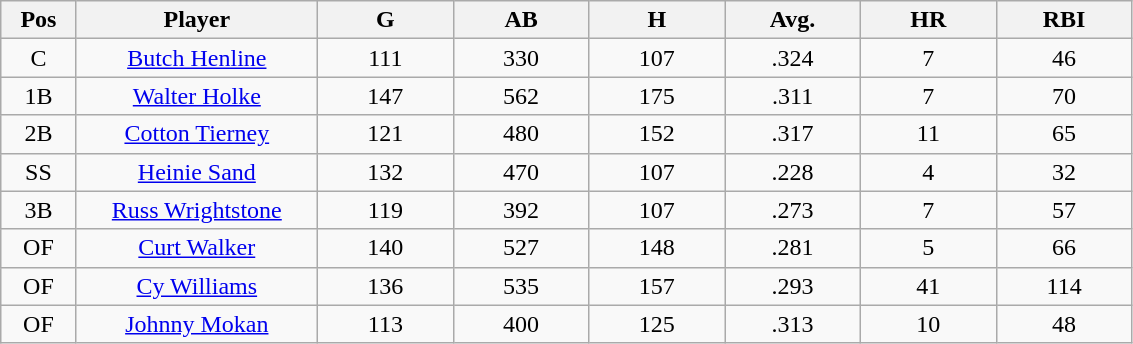<table class="wikitable sortable">
<tr>
<th bgcolor="#DDDDFF" width="5%">Pos</th>
<th bgcolor="#DDDDFF" width="16%">Player</th>
<th bgcolor="#DDDDFF" width="9%">G</th>
<th bgcolor="#DDDDFF" width="9%">AB</th>
<th bgcolor="#DDDDFF" width="9%">H</th>
<th bgcolor="#DDDDFF" width="9%">Avg.</th>
<th bgcolor="#DDDDFF" width="9%">HR</th>
<th bgcolor="#DDDDFF" width="9%">RBI</th>
</tr>
<tr align="center">
<td>C</td>
<td><a href='#'>Butch Henline</a></td>
<td>111</td>
<td>330</td>
<td>107</td>
<td>.324</td>
<td>7</td>
<td>46</td>
</tr>
<tr align=center>
<td>1B</td>
<td><a href='#'>Walter Holke</a></td>
<td>147</td>
<td>562</td>
<td>175</td>
<td>.311</td>
<td>7</td>
<td>70</td>
</tr>
<tr align=center>
<td>2B</td>
<td><a href='#'>Cotton Tierney</a></td>
<td>121</td>
<td>480</td>
<td>152</td>
<td>.317</td>
<td>11</td>
<td>65</td>
</tr>
<tr align=center>
<td>SS</td>
<td><a href='#'>Heinie Sand</a></td>
<td>132</td>
<td>470</td>
<td>107</td>
<td>.228</td>
<td>4</td>
<td>32</td>
</tr>
<tr align=center>
<td>3B</td>
<td><a href='#'>Russ Wrightstone</a></td>
<td>119</td>
<td>392</td>
<td>107</td>
<td>.273</td>
<td>7</td>
<td>57</td>
</tr>
<tr align=center>
<td>OF</td>
<td><a href='#'>Curt Walker</a></td>
<td>140</td>
<td>527</td>
<td>148</td>
<td>.281</td>
<td>5</td>
<td>66</td>
</tr>
<tr align=center>
<td>OF</td>
<td><a href='#'>Cy Williams</a></td>
<td>136</td>
<td>535</td>
<td>157</td>
<td>.293</td>
<td>41</td>
<td>114</td>
</tr>
<tr align=center>
<td>OF</td>
<td><a href='#'>Johnny Mokan</a></td>
<td>113</td>
<td>400</td>
<td>125</td>
<td>.313</td>
<td>10</td>
<td>48</td>
</tr>
</table>
